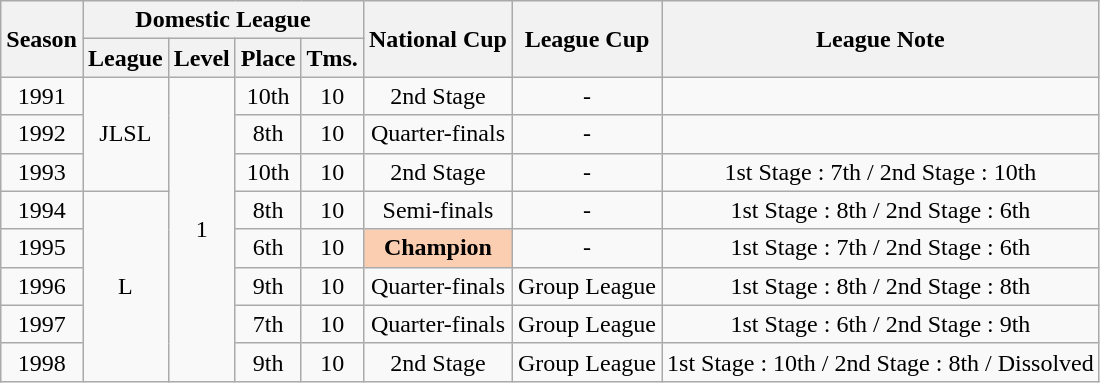<table class="wikitable" style="text-align:center;">
<tr style="background:#f0f6fa;">
<th rowspan="2"><strong>Season</strong></th>
<th colspan="4"><strong>Domestic League</strong></th>
<th rowspan="2"><strong>National Cup</strong></th>
<th rowspan="2"><strong>League Cup</strong></th>
<th rowspan="2"><strong>League Note</strong></th>
</tr>
<tr>
<th>League</th>
<th>Level</th>
<th>Place</th>
<th>Tms.</th>
</tr>
<tr>
<td>1991</td>
<td rowspan="3">JLSL</td>
<td rowspan="8">1</td>
<td>10th</td>
<td>10</td>
<td>2nd Stage</td>
<td>-</td>
<td></td>
</tr>
<tr>
<td>1992</td>
<td>8th</td>
<td>10</td>
<td>Quarter-finals</td>
<td>-</td>
<td></td>
</tr>
<tr>
<td>1993</td>
<td>10th</td>
<td>10</td>
<td>2nd Stage</td>
<td>-</td>
<td>1st Stage : 7th / 2nd Stage : 10th</td>
</tr>
<tr>
<td>1994</td>
<td rowspan="5">L</td>
<td>8th</td>
<td>10</td>
<td>Semi-finals</td>
<td>-</td>
<td>1st Stage : 8th / 2nd Stage : 6th</td>
</tr>
<tr>
<td>1995</td>
<td>6th</td>
<td>10</td>
<td style="background-color:#FBCEB1"><strong>Champion</strong></td>
<td>-</td>
<td>1st Stage : 7th / 2nd Stage : 6th</td>
</tr>
<tr>
<td>1996</td>
<td>9th</td>
<td>10</td>
<td>Quarter-finals</td>
<td>Group League</td>
<td>1st Stage : 8th / 2nd Stage : 8th</td>
</tr>
<tr>
<td>1997</td>
<td>7th</td>
<td>10</td>
<td>Quarter-finals</td>
<td>Group League</td>
<td>1st Stage : 6th / 2nd Stage : 9th</td>
</tr>
<tr>
<td>1998</td>
<td>9th</td>
<td>10</td>
<td>2nd Stage</td>
<td>Group League</td>
<td>1st Stage : 10th / 2nd Stage : 8th / Dissolved</td>
</tr>
</table>
